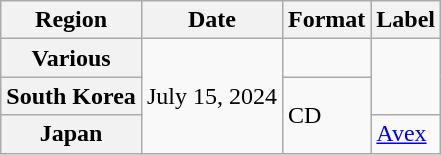<table class="wikitable plainrowheaders">
<tr>
<th scope="col">Region</th>
<th scope="col">Date</th>
<th scope="col">Format</th>
<th scope="col">Label</th>
</tr>
<tr>
<th scope="row">Various</th>
<td rowspan="3">July 15, 2024</td>
<td></td>
<td rowspan="2"></td>
</tr>
<tr>
<th scope="row">South Korea</th>
<td rowspan="2">CD</td>
</tr>
<tr>
<th scope="row">Japan</th>
<td><a href='#'>Avex</a></td>
</tr>
</table>
